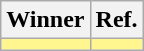<table class="wikitable">
<tr>
<th>Winner</th>
<th>Ref.</th>
</tr>
<tr bgcolor="#FFF68F">
<td><strong></strong></td>
<td align=center></td>
</tr>
</table>
